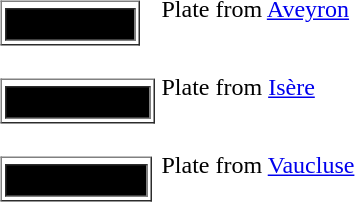<table>
<tr>
<td><br><table border=1>
<tr>
</tr>
<tr bgcolor="#000000">
<td>  <span><strong>7857 – BX</strong></span>;</td>
</tr>
</table>
</td>
<td>Plate from <a href='#'>Aveyron</a></td>
</tr>
<tr>
<td><br><table border=1>
<tr>
</tr>
<tr bgcolor="#000000">
<td>  <span><strong>4955 – HK9</strong></span>;</td>
</tr>
</table>
</td>
<td>Plate from <a href='#'>Isère</a></td>
</tr>
<tr>
<td><br><table border=1>
<tr>
</tr>
<tr bgcolor="#000000">
<td>  <span><strong>3178 – ZA1</strong></span>;</td>
</tr>
</table>
</td>
<td>Plate from <a href='#'>Vaucluse</a></td>
</tr>
</table>
